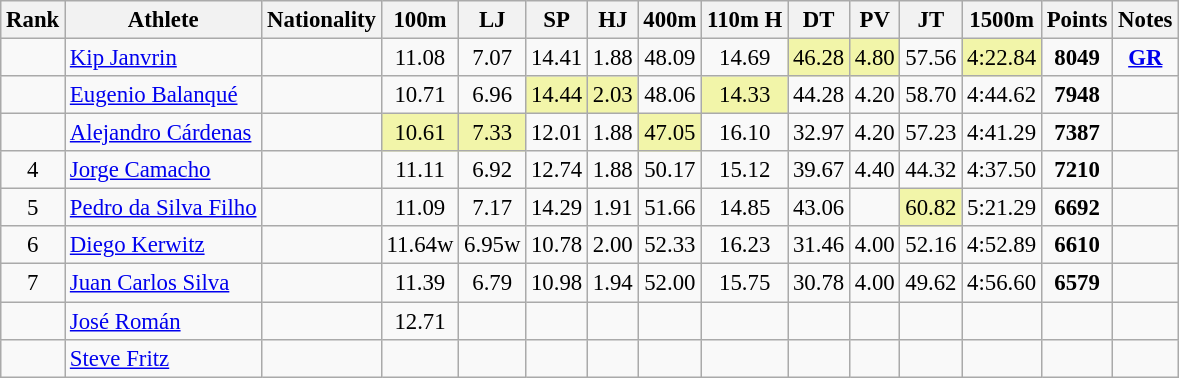<table class="wikitable sortable" style=" text-align:center;font-size:95%">
<tr>
<th>Rank</th>
<th>Athlete</th>
<th>Nationality</th>
<th>100m</th>
<th>LJ</th>
<th>SP</th>
<th>HJ</th>
<th>400m</th>
<th>110m H</th>
<th>DT</th>
<th>PV</th>
<th>JT</th>
<th>1500m</th>
<th>Points</th>
<th>Notes</th>
</tr>
<tr>
<td></td>
<td align=left><a href='#'>Kip Janvrin</a></td>
<td align=left></td>
<td>11.08</td>
<td>7.07</td>
<td>14.41</td>
<td>1.88</td>
<td>48.09</td>
<td>14.69</td>
<td bgcolor=#F2F5A9>46.28</td>
<td bgcolor=#F2F5A9>4.80</td>
<td>57.56</td>
<td bgcolor=#F2F5A9>4:22.84</td>
<td><strong>8049</strong></td>
<td><strong><a href='#'>GR</a></strong></td>
</tr>
<tr>
<td></td>
<td align=left><a href='#'>Eugenio Balanqué</a></td>
<td align=left></td>
<td>10.71</td>
<td>6.96</td>
<td bgcolor=#F2F5A9>14.44</td>
<td bgcolor=#F2F5A9>2.03</td>
<td>48.06</td>
<td bgcolor=#F2F5A9>14.33</td>
<td>44.28</td>
<td>4.20</td>
<td>58.70</td>
<td>4:44.62</td>
<td><strong>7948</strong></td>
<td></td>
</tr>
<tr>
<td></td>
<td align=left><a href='#'>Alejandro Cárdenas</a></td>
<td align=left></td>
<td bgcolor=#F2F5A9>10.61</td>
<td bgcolor=#F2F5A9>7.33</td>
<td>12.01</td>
<td>1.88</td>
<td bgcolor=#F2F5A9>47.05</td>
<td>16.10</td>
<td>32.97</td>
<td>4.20</td>
<td>57.23</td>
<td>4:41.29</td>
<td><strong>7387</strong></td>
<td></td>
</tr>
<tr>
<td>4</td>
<td align=left><a href='#'>Jorge Camacho</a></td>
<td align=left></td>
<td>11.11</td>
<td>6.92</td>
<td>12.74</td>
<td>1.88</td>
<td>50.17</td>
<td>15.12</td>
<td>39.67</td>
<td>4.40</td>
<td>44.32</td>
<td>4:37.50</td>
<td><strong>7210</strong></td>
<td></td>
</tr>
<tr>
<td>5</td>
<td align=left><a href='#'>Pedro da Silva Filho</a></td>
<td align=left></td>
<td>11.09</td>
<td>7.17</td>
<td>14.29</td>
<td>1.91</td>
<td>51.66</td>
<td>14.85</td>
<td>43.06</td>
<td></td>
<td bgcolor=#F2F5A9>60.82</td>
<td>5:21.29</td>
<td><strong>6692</strong></td>
<td></td>
</tr>
<tr>
<td>6</td>
<td align=left><a href='#'>Diego Kerwitz</a></td>
<td align=left></td>
<td>11.64w</td>
<td>6.95w</td>
<td>10.78</td>
<td>2.00</td>
<td>52.33</td>
<td>16.23</td>
<td>31.46</td>
<td>4.00</td>
<td>52.16</td>
<td>4:52.89</td>
<td><strong>6610</strong></td>
<td></td>
</tr>
<tr>
<td>7</td>
<td align=left><a href='#'>Juan Carlos Silva</a></td>
<td align=left></td>
<td>11.39</td>
<td>6.79</td>
<td>10.98</td>
<td>1.94</td>
<td>52.00</td>
<td>15.75</td>
<td>30.78</td>
<td>4.00</td>
<td>49.62</td>
<td>4:56.60</td>
<td><strong>6579</strong></td>
<td></td>
</tr>
<tr>
<td></td>
<td align=left><a href='#'>José Román</a></td>
<td align=left></td>
<td>12.71</td>
<td></td>
<td></td>
<td></td>
<td></td>
<td></td>
<td></td>
<td></td>
<td></td>
<td></td>
<td><strong></strong></td>
<td></td>
</tr>
<tr>
<td></td>
<td align=left><a href='#'>Steve Fritz</a></td>
<td align=left></td>
<td></td>
<td></td>
<td></td>
<td></td>
<td></td>
<td></td>
<td></td>
<td></td>
<td></td>
<td></td>
<td><strong></strong></td>
<td></td>
</tr>
</table>
